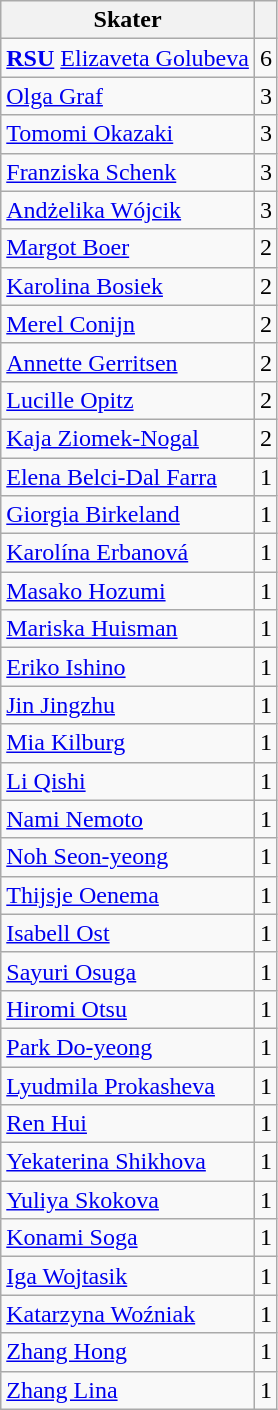<table class="wikitable">
<tr>
<th>Skater</th>
<th></th>
</tr>
<tr>
<td> <strong><a href='#'>RSU</a></strong> <a href='#'>Elizaveta Golubeva</a></td>
<td>6</td>
</tr>
<tr>
<td> <a href='#'>Olga Graf</a></td>
<td>3</td>
</tr>
<tr>
<td> <a href='#'>Tomomi Okazaki</a></td>
<td>3</td>
</tr>
<tr>
<td> <a href='#'>Franziska Schenk</a></td>
<td>3</td>
</tr>
<tr>
<td> <a href='#'>Andżelika Wójcik</a></td>
<td>3</td>
</tr>
<tr>
<td> <a href='#'>Margot Boer</a></td>
<td>2</td>
</tr>
<tr>
<td> <a href='#'>Karolina Bosiek</a></td>
<td>2</td>
</tr>
<tr>
<td> <a href='#'>Merel Conijn</a></td>
<td>2</td>
</tr>
<tr>
<td> <a href='#'>Annette Gerritsen</a></td>
<td>2</td>
</tr>
<tr>
<td> <a href='#'>Lucille Opitz</a></td>
<td>2</td>
</tr>
<tr>
<td> <a href='#'>Kaja Ziomek-Nogal</a></td>
<td>2</td>
</tr>
<tr>
<td> <a href='#'>Elena Belci-Dal Farra</a></td>
<td>1</td>
</tr>
<tr>
<td> <a href='#'>Giorgia Birkeland</a></td>
<td>1</td>
</tr>
<tr>
<td> <a href='#'>Karolína Erbanová</a></td>
<td>1</td>
</tr>
<tr>
<td> <a href='#'>Masako Hozumi</a></td>
<td>1</td>
</tr>
<tr>
<td> <a href='#'>Mariska Huisman</a></td>
<td>1</td>
</tr>
<tr>
<td> <a href='#'>Eriko Ishino</a></td>
<td>1</td>
</tr>
<tr>
<td> <a href='#'>Jin Jingzhu</a></td>
<td>1</td>
</tr>
<tr>
<td> <a href='#'>Mia Kilburg</a></td>
<td>1</td>
</tr>
<tr>
<td> <a href='#'>Li Qishi</a></td>
<td>1</td>
</tr>
<tr>
<td> <a href='#'>Nami Nemoto</a></td>
<td>1</td>
</tr>
<tr>
<td> <a href='#'>Noh Seon-yeong</a></td>
<td>1</td>
</tr>
<tr>
<td> <a href='#'>Thijsje Oenema</a></td>
<td>1</td>
</tr>
<tr>
<td> <a href='#'>Isabell Ost</a></td>
<td>1</td>
</tr>
<tr>
<td> <a href='#'>Sayuri Osuga</a></td>
<td>1</td>
</tr>
<tr>
<td> <a href='#'>Hiromi Otsu</a></td>
<td>1</td>
</tr>
<tr>
<td> <a href='#'>Park Do-yeong</a></td>
<td>1</td>
</tr>
<tr>
<td> <a href='#'>Lyudmila Prokasheva</a></td>
<td>1</td>
</tr>
<tr>
<td> <a href='#'>Ren Hui</a></td>
<td>1</td>
</tr>
<tr>
<td> <a href='#'>Yekaterina Shikhova</a></td>
<td>1</td>
</tr>
<tr>
<td> <a href='#'>Yuliya Skokova</a></td>
<td>1</td>
</tr>
<tr>
<td> <a href='#'>Konami Soga</a></td>
<td>1</td>
</tr>
<tr>
<td> <a href='#'>Iga Wojtasik</a></td>
<td>1</td>
</tr>
<tr>
<td> <a href='#'>Katarzyna Woźniak</a></td>
<td>1</td>
</tr>
<tr>
<td> <a href='#'>Zhang Hong</a></td>
<td>1</td>
</tr>
<tr>
<td> <a href='#'>Zhang Lina</a></td>
<td>1</td>
</tr>
</table>
